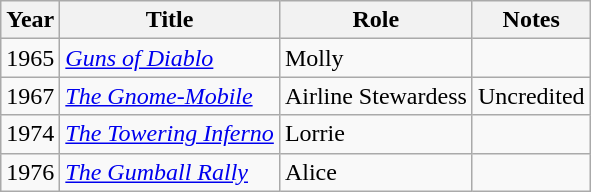<table class="wikitable sortable">
<tr>
<th>Year</th>
<th>Title</th>
<th>Role</th>
<th class="unsortable">Notes</th>
</tr>
<tr>
<td>1965</td>
<td><em><a href='#'>Guns of Diablo</a></em></td>
<td>Molly</td>
<td></td>
</tr>
<tr>
<td>1967</td>
<td><em><a href='#'>The Gnome-Mobile</a></em></td>
<td>Airline Stewardess</td>
<td>Uncredited</td>
</tr>
<tr>
<td>1974</td>
<td><em><a href='#'>The Towering Inferno</a></em></td>
<td>Lorrie</td>
<td></td>
</tr>
<tr>
<td>1976</td>
<td><em><a href='#'>The Gumball Rally</a></em></td>
<td>Alice</td>
<td></td>
</tr>
</table>
